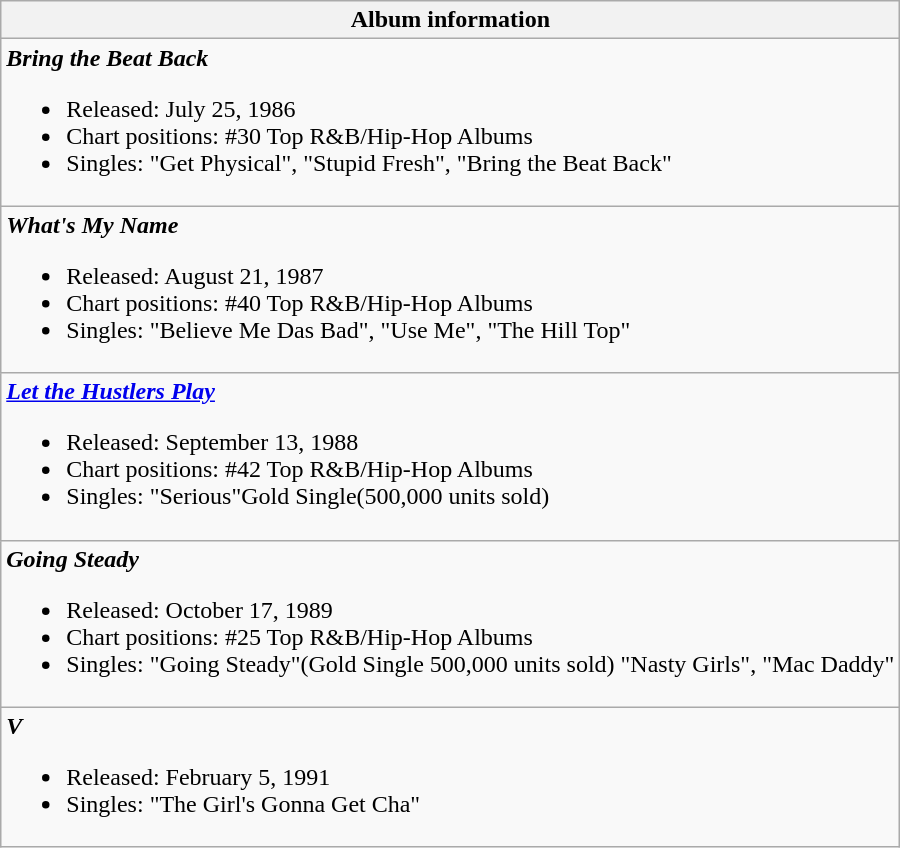<table class="wikitable">
<tr>
<th align="left">Album information</th>
</tr>
<tr>
<td align="left"><strong><em>Bring the Beat Back</em></strong><br><ul><li>Released: July 25, 1986</li><li>Chart positions: #30 Top R&B/Hip-Hop Albums</li><li>Singles: "Get Physical", "Stupid Fresh", "Bring the Beat Back"</li></ul></td>
</tr>
<tr>
<td align="left"><strong><em>What's My Name</em></strong><br><ul><li>Released: August 21, 1987</li><li>Chart positions: #40 Top R&B/Hip-Hop Albums</li><li>Singles: "Believe Me Das Bad", "Use Me", "The Hill Top"</li></ul></td>
</tr>
<tr>
<td align="left"><strong><em><a href='#'>Let the Hustlers Play</a></em></strong><br><ul><li>Released: September 13, 1988</li><li>Chart positions: #42 Top R&B/Hip-Hop Albums</li><li>Singles: "Serious"Gold Single(500,000 units sold)</li></ul></td>
</tr>
<tr>
<td align="left"><strong><em>Going Steady</em></strong><br><ul><li>Released: October 17, 1989</li><li>Chart positions: #25 Top R&B/Hip-Hop Albums</li><li>Singles: "Going Steady"(Gold Single 500,000 units sold) "Nasty Girls", "Mac Daddy"</li></ul></td>
</tr>
<tr>
<td align="left"><strong><em>V</em></strong><br><ul><li>Released: February 5, 1991</li><li>Singles: "The Girl's Gonna Get Cha"</li></ul></td>
</tr>
</table>
